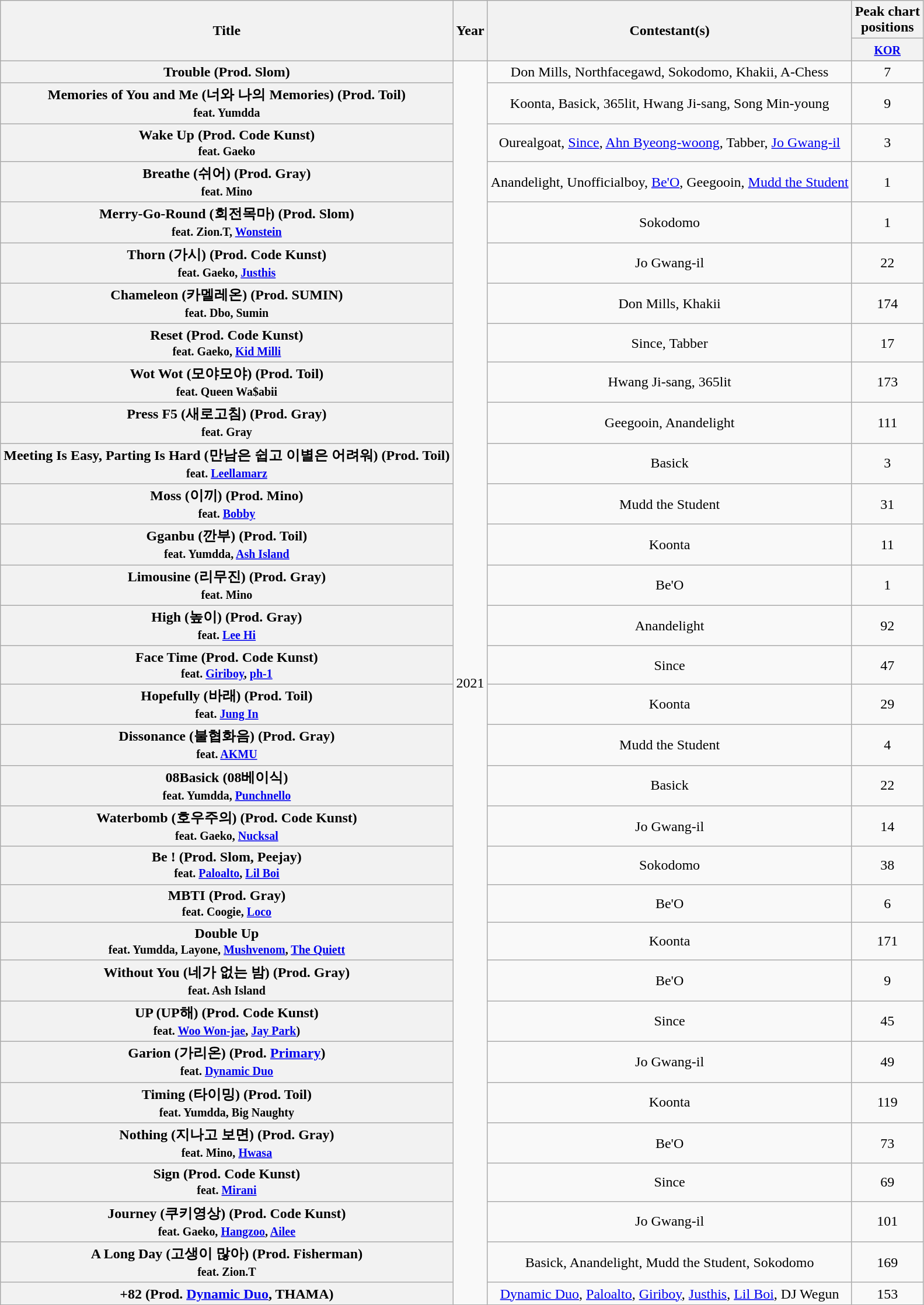<table class="wikitable plainrowheaders" style="text-align:center">
<tr>
<th scope="col" rowspan="2">Title</th>
<th scope="col" rowspan="2">Year</th>
<th scope="col" rowspan="2">Contestant(s)</th>
<th scope="col" colspan="1">Peak chart <br> positions</th>
</tr>
<tr>
<th><small><a href='#'>KOR</a></small><br></th>
</tr>
<tr>
<th scope="row">Trouble (Prod. Slom)</th>
<td rowspan="32">2021</td>
<td>Don Mills, Northfacegawd, Sokodomo, Khakii, A-Chess</td>
<td>7</td>
</tr>
<tr>
<th scope="row">Memories of You and Me (너와 나의 Memories) (Prod. Toil)<br><small>feat. Yumdda</small></th>
<td>Koonta, Basick, 365lit, Hwang Ji-sang, Song Min-young</td>
<td>9</td>
</tr>
<tr>
<th scope="row">Wake Up (Prod. Code Kunst)<br><small>feat. Gaeko</small></th>
<td>Ourealgoat, <a href='#'>Since</a>, <a href='#'>Ahn Byeong-woong</a>, Tabber, <a href='#'>Jo Gwang-il</a></td>
<td>3</td>
</tr>
<tr>
<th scope="row">Breathe (쉬어) (Prod. Gray)<br><small>feat. Mino</small></th>
<td>Anandelight, Unofficialboy, <a href='#'>Be'O</a>, Geegooin, <a href='#'>Mudd the Student</a></td>
<td>1</td>
</tr>
<tr>
<th scope="row">Merry-Go-Round (회전목마) (Prod. Slom)<br><small>feat. Zion.T, <a href='#'>Wonstein</a></small></th>
<td>Sokodomo</td>
<td>1</td>
</tr>
<tr>
<th scope="row">Thorn (가시) (Prod. Code Kunst)<br><small>feat. Gaeko, <a href='#'>Justhis</a></small></th>
<td>Jo Gwang-il</td>
<td>22</td>
</tr>
<tr>
<th scope="row">Chameleon (카멜레온) (Prod. SUMIN)<br><small>feat. Dbo, Sumin</small></th>
<td>Don Mills, Khakii</td>
<td>174</td>
</tr>
<tr>
<th scope="row">Reset (Prod. Code Kunst)<br><small>feat. Gaeko, <a href='#'>Kid Milli</a></small></th>
<td>Since, Tabber</td>
<td>17</td>
</tr>
<tr>
<th scope="row">Wot Wot (모야모야) (Prod. Toil)<br><small>feat. Queen Wa$abii</small></th>
<td>Hwang Ji-sang, 365lit</td>
<td>173</td>
</tr>
<tr>
<th scope="row">Press F5 (새로고침) (Prod. Gray)<br><small>feat. Gray</small></th>
<td>Geegooin, Anandelight</td>
<td>111</td>
</tr>
<tr>
<th scope="row">Meeting Is Easy, Parting Is Hard (만남은 쉽고 이별은 어려워) (Prod. Toil)<br><small>feat. <a href='#'>Leellamarz</a></small></th>
<td>Basick</td>
<td>3</td>
</tr>
<tr>
<th scope="row">Moss (이끼) (Prod. Mino)<br><small>feat. <a href='#'>Bobby</a></small></th>
<td>Mudd the Student</td>
<td>31</td>
</tr>
<tr>
<th scope="row">Gganbu (깐부) (Prod. Toil)<br><small>feat. Yumdda, <a href='#'>Ash Island</a></small></th>
<td>Koonta</td>
<td>11</td>
</tr>
<tr>
<th scope="row">Limousine (리무진) (Prod. Gray)<br><small>feat. Mino</small></th>
<td>Be'O</td>
<td>1</td>
</tr>
<tr>
<th scope="row">High (높이) (Prod. Gray)<br><small>feat. <a href='#'>Lee Hi</a></small></th>
<td>Anandelight</td>
<td>92</td>
</tr>
<tr>
<th scope="row">Face Time (Prod. Code Kunst)<br><small>feat. <a href='#'>Giriboy</a>, <a href='#'>ph-1</a></small></th>
<td>Since</td>
<td>47</td>
</tr>
<tr>
<th scope="row">Hopefully (바래) (Prod. Toil)<br><small>feat. <a href='#'>Jung In</a></small></th>
<td>Koonta</td>
<td>29</td>
</tr>
<tr>
<th scope="row">Dissonance (불협화음) (Prod. Gray)<br><small>feat. <a href='#'>AKMU</a></small></th>
<td>Mudd the Student</td>
<td>4</td>
</tr>
<tr>
<th scope="row">08Basick (08베이식)<br><small>feat. Yumdda, <a href='#'>Punchnello</a></small></th>
<td>Basick</td>
<td>22</td>
</tr>
<tr>
<th scope="row">Waterbomb (호우주의) (Prod. Code Kunst)<br><small>feat. Gaeko, <a href='#'>Nucksal</a></small></th>
<td>Jo Gwang-il</td>
<td>14</td>
</tr>
<tr>
<th scope="row">Be ! (Prod. Slom, Peejay)<br><small>feat. <a href='#'>Paloalto</a>, <a href='#'>Lil Boi</a></small></th>
<td>Sokodomo</td>
<td>38</td>
</tr>
<tr>
<th scope="row">MBTI (Prod. Gray)<br><small>feat. Coogie, <a href='#'>Loco</a></small></th>
<td>Be'O</td>
<td>6</td>
</tr>
<tr>
<th scope="row">Double Up<br><small>feat. Yumdda,  Layone, <a href='#'>Mushvenom</a>, <a href='#'>The Quiett</a></small></th>
<td>Koonta</td>
<td>171</td>
</tr>
<tr>
<th scope="row">Without You (네가 없는 밤) (Prod. Gray) <br><small>feat. Ash Island</small></th>
<td>Be'O</td>
<td>9</td>
</tr>
<tr>
<th scope="row">UP (UP해) (Prod. Code Kunst) <br><small>feat. <a href='#'>Woo Won-jae</a>, <a href='#'>Jay Park</a>)</small></th>
<td>Since</td>
<td>45</td>
</tr>
<tr>
<th scope="row">Garion (가리온) (Prod. <a href='#'>Primary</a>) <br><small>feat. <a href='#'>Dynamic Duo</a></small></th>
<td>Jo Gwang-il</td>
<td>49</td>
</tr>
<tr>
<th scope="row">Timing (타이밍) (Prod. Toil) <br><small>feat. Yumdda, Big Naughty</small></th>
<td>Koonta</td>
<td>119</td>
</tr>
<tr>
<th scope="row">Nothing (지나고 보면) (Prod. Gray) <br><small>feat. Mino, <a href='#'>Hwasa</a> </small></th>
<td>Be'O</td>
<td>73</td>
</tr>
<tr>
<th scope="row">Sign (Prod. Code Kunst) <br><small>feat. <a href='#'>Mirani</a> </small></th>
<td>Since</td>
<td>69</td>
</tr>
<tr>
<th scope="row">Journey (쿠키영상) (Prod. Code Kunst) <br><small>feat. Gaeko, <a href='#'>Hangzoo</a>, <a href='#'>Ailee</a> </small></th>
<td>Jo Gwang-il</td>
<td>101</td>
</tr>
<tr>
<th scope="row">A Long Day (고생이 많아) (Prod. Fisherman) <br><small>feat. Zion.T</small></th>
<td>Basick, Anandelight, Mudd the Student, Sokodomo</td>
<td>169</td>
</tr>
<tr>
<th scope="row">+82 (Prod. <a href='#'>Dynamic Duo</a>, THAMA)</th>
<td><a href='#'>Dynamic Duo</a>, <a href='#'>Paloalto</a>, <a href='#'>Giriboy</a>, <a href='#'>Justhis</a>, <a href='#'>Lil Boi</a>, DJ Wegun</td>
<td>153</td>
</tr>
</table>
